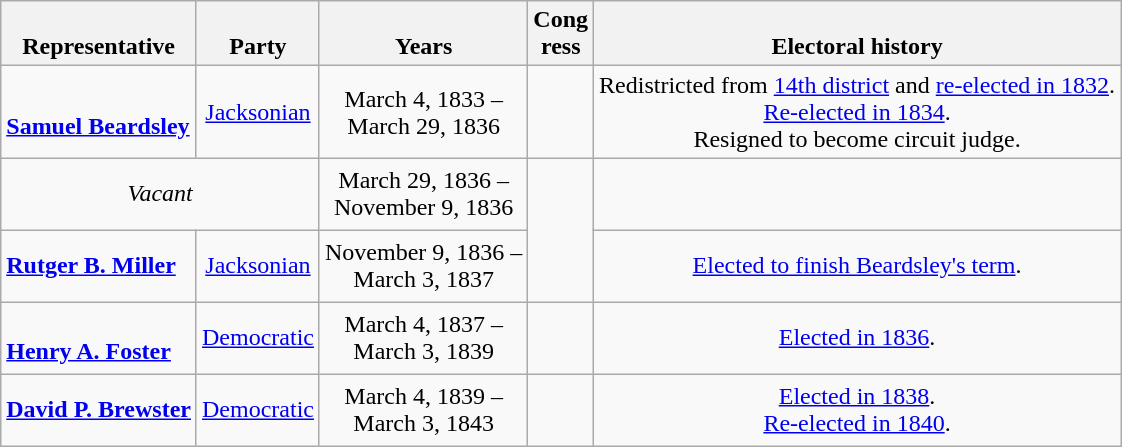<table class=wikitable style="text-align:center">
<tr valign=bottom>
<th>Representative</th>
<th>Party</th>
<th>Years</th>
<th>Cong<br>ress</th>
<th>Electoral history</th>
</tr>
<tr style="height:3em">
<td align=left><br><strong><a href='#'>Samuel Beardsley</a></strong><br></td>
<td><a href='#'>Jacksonian</a></td>
<td nowrap>March 4, 1833 –<br>March 29, 1836</td>
<td></td>
<td>Redistricted from <a href='#'>14th district</a> and <a href='#'>re-elected in 1832</a>.<br><a href='#'>Re-elected in 1834</a>.<br>Resigned to become circuit judge.</td>
</tr>
<tr style="height:3em">
<td colspan=2><em>Vacant</em></td>
<td nowrap>March 29, 1836 –<br>November 9, 1836</td>
<td rowspan=2></td>
<td></td>
</tr>
<tr style="height:3em">
<td align=left><strong><a href='#'>Rutger B. Miller</a></strong><br></td>
<td><a href='#'>Jacksonian</a></td>
<td nowrap>November 9, 1836 –<br>March 3, 1837</td>
<td><a href='#'>Elected to finish Beardsley's term</a>.<br></td>
</tr>
<tr style="height:3em">
<td align=left><br><strong><a href='#'>Henry A. Foster</a></strong><br></td>
<td><a href='#'>Democratic</a></td>
<td nowrap>March 4, 1837 –<br>March 3, 1839</td>
<td></td>
<td><a href='#'>Elected in 1836</a>.<br></td>
</tr>
<tr style="height:3em">
<td align=left><strong><a href='#'>David P. Brewster</a></strong><br></td>
<td><a href='#'>Democratic</a></td>
<td nowrap>March 4, 1839 –<br>March 3, 1843</td>
<td></td>
<td><a href='#'>Elected in 1838</a>.<br><a href='#'>Re-elected in 1840</a>.<br></td>
</tr>
</table>
